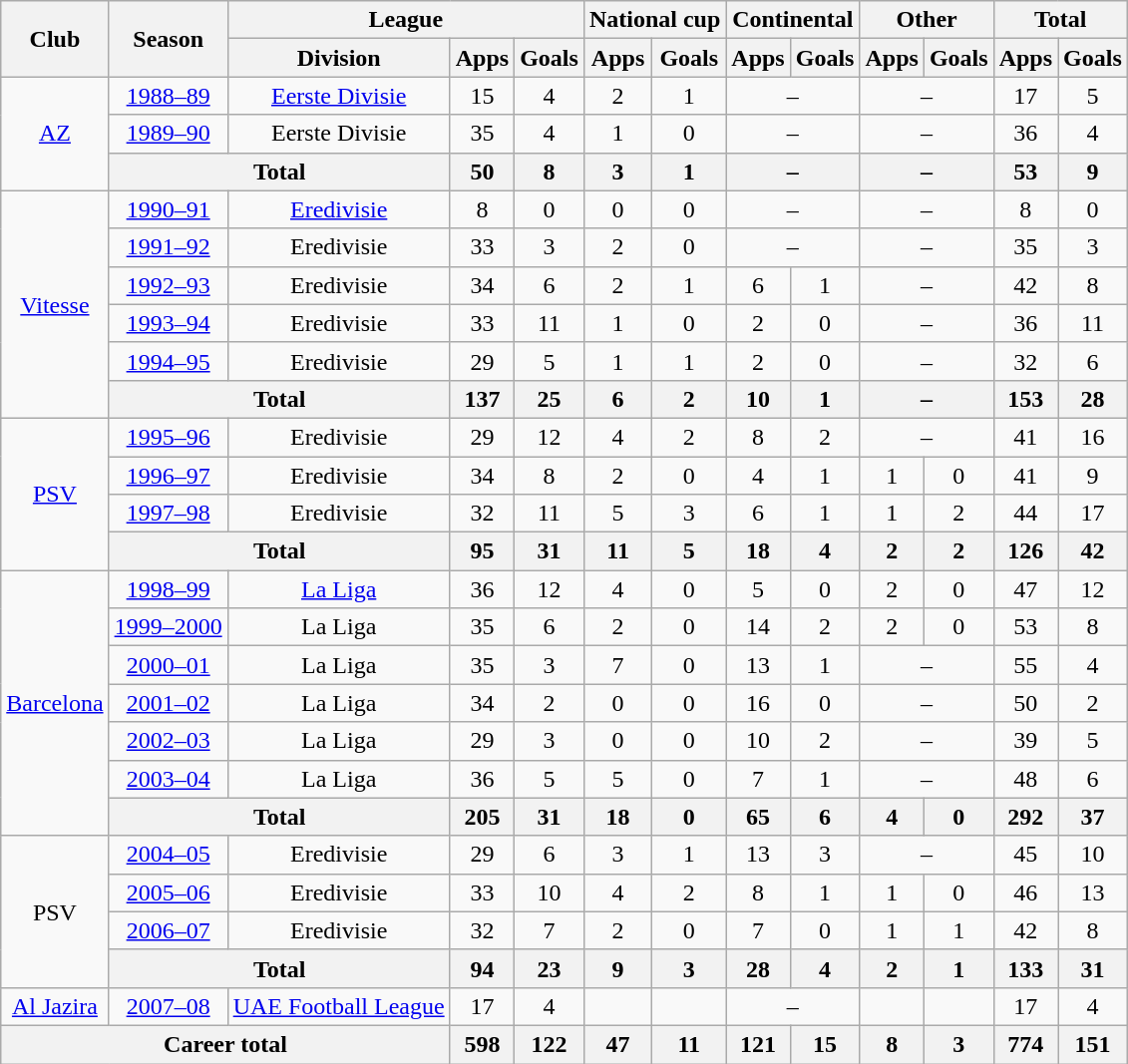<table class="wikitable" style="text-align:center">
<tr>
<th rowspan="2">Club</th>
<th rowspan="2">Season</th>
<th colspan="3">League</th>
<th colspan="2">National cup</th>
<th colspan="2">Continental</th>
<th colspan="2">Other</th>
<th colspan="2">Total</th>
</tr>
<tr>
<th>Division</th>
<th>Apps</th>
<th>Goals</th>
<th>Apps</th>
<th>Goals</th>
<th>Apps</th>
<th>Goals</th>
<th>Apps</th>
<th>Goals</th>
<th>Apps</th>
<th>Goals</th>
</tr>
<tr>
<td rowspan="3"><a href='#'>AZ</a></td>
<td><a href='#'>1988–89</a></td>
<td><a href='#'>Eerste Divisie</a></td>
<td>15</td>
<td>4</td>
<td>2</td>
<td>1</td>
<td colspan="2">–</td>
<td colspan="2">–</td>
<td>17</td>
<td>5</td>
</tr>
<tr>
<td><a href='#'>1989–90</a></td>
<td>Eerste Divisie</td>
<td>35</td>
<td>4</td>
<td>1</td>
<td>0</td>
<td colspan="2">–</td>
<td colspan="2">–</td>
<td>36</td>
<td>4</td>
</tr>
<tr>
<th colspan="2">Total</th>
<th>50</th>
<th>8</th>
<th>3</th>
<th>1</th>
<th colspan="2">–</th>
<th colspan="2">–</th>
<th>53</th>
<th>9</th>
</tr>
<tr>
<td rowspan="6"><a href='#'>Vitesse</a></td>
<td><a href='#'>1990–91</a></td>
<td><a href='#'>Eredivisie</a></td>
<td>8</td>
<td>0</td>
<td>0</td>
<td>0</td>
<td colspan="2">–</td>
<td colspan="2">–</td>
<td>8</td>
<td>0</td>
</tr>
<tr>
<td><a href='#'>1991–92</a></td>
<td>Eredivisie</td>
<td>33</td>
<td>3</td>
<td>2</td>
<td>0</td>
<td colspan="2">–</td>
<td colspan="2">–</td>
<td>35</td>
<td>3</td>
</tr>
<tr>
<td><a href='#'>1992–93</a></td>
<td>Eredivisie</td>
<td>34</td>
<td>6</td>
<td>2</td>
<td>1</td>
<td>6</td>
<td>1</td>
<td colspan="2">–</td>
<td>42</td>
<td>8</td>
</tr>
<tr>
<td><a href='#'>1993–94</a></td>
<td>Eredivisie</td>
<td>33</td>
<td>11</td>
<td>1</td>
<td>0</td>
<td>2</td>
<td>0</td>
<td colspan="2">–</td>
<td>36</td>
<td>11</td>
</tr>
<tr>
<td><a href='#'>1994–95</a></td>
<td>Eredivisie</td>
<td>29</td>
<td>5</td>
<td>1</td>
<td>1</td>
<td>2</td>
<td>0</td>
<td colspan="2">–</td>
<td>32</td>
<td>6</td>
</tr>
<tr>
<th colspan="2">Total</th>
<th>137</th>
<th>25</th>
<th>6</th>
<th>2</th>
<th>10</th>
<th>1</th>
<th colspan="2">–</th>
<th>153</th>
<th>28</th>
</tr>
<tr>
<td rowspan="4"><a href='#'>PSV</a></td>
<td><a href='#'>1995–96</a></td>
<td>Eredivisie</td>
<td>29</td>
<td>12</td>
<td>4</td>
<td>2</td>
<td>8</td>
<td>2</td>
<td colspan="2">–</td>
<td>41</td>
<td>16</td>
</tr>
<tr>
<td><a href='#'>1996–97</a></td>
<td>Eredivisie</td>
<td>34</td>
<td>8</td>
<td>2</td>
<td>0</td>
<td>4</td>
<td>1</td>
<td>1</td>
<td>0</td>
<td>41</td>
<td>9</td>
</tr>
<tr>
<td><a href='#'>1997–98</a></td>
<td>Eredivisie</td>
<td>32</td>
<td>11</td>
<td>5</td>
<td>3</td>
<td>6</td>
<td>1</td>
<td>1</td>
<td>2</td>
<td>44</td>
<td>17</td>
</tr>
<tr>
<th colspan="2">Total</th>
<th>95</th>
<th>31</th>
<th>11</th>
<th>5</th>
<th>18</th>
<th>4</th>
<th>2</th>
<th>2</th>
<th>126</th>
<th>42</th>
</tr>
<tr>
<td rowspan="7"><a href='#'>Barcelona</a></td>
<td><a href='#'>1998–99</a></td>
<td><a href='#'>La Liga</a></td>
<td>36</td>
<td>12</td>
<td>4</td>
<td>0</td>
<td>5</td>
<td>0</td>
<td>2</td>
<td>0</td>
<td>47</td>
<td>12</td>
</tr>
<tr>
<td><a href='#'>1999–2000</a></td>
<td>La Liga</td>
<td>35</td>
<td>6</td>
<td>2</td>
<td>0</td>
<td>14</td>
<td>2</td>
<td>2</td>
<td>0</td>
<td>53</td>
<td>8</td>
</tr>
<tr>
<td><a href='#'>2000–01</a></td>
<td>La Liga</td>
<td>35</td>
<td>3</td>
<td>7</td>
<td>0</td>
<td>13</td>
<td>1</td>
<td colspan="2">–</td>
<td>55</td>
<td>4</td>
</tr>
<tr>
<td><a href='#'>2001–02</a></td>
<td>La Liga</td>
<td>34</td>
<td>2</td>
<td>0</td>
<td>0</td>
<td>16</td>
<td>0</td>
<td colspan="2">–</td>
<td>50</td>
<td>2</td>
</tr>
<tr>
<td><a href='#'>2002–03</a></td>
<td>La Liga</td>
<td>29</td>
<td>3</td>
<td>0</td>
<td>0</td>
<td>10</td>
<td>2</td>
<td colspan="2">–</td>
<td>39</td>
<td>5</td>
</tr>
<tr>
<td><a href='#'>2003–04</a></td>
<td>La Liga</td>
<td>36</td>
<td>5</td>
<td>5</td>
<td>0</td>
<td>7</td>
<td>1</td>
<td colspan="2">–</td>
<td>48</td>
<td>6</td>
</tr>
<tr>
<th colspan="2">Total</th>
<th>205</th>
<th>31</th>
<th>18</th>
<th>0</th>
<th>65</th>
<th>6</th>
<th>4</th>
<th>0</th>
<th>292</th>
<th>37</th>
</tr>
<tr>
<td rowspan="4">PSV</td>
<td><a href='#'>2004–05</a></td>
<td>Eredivisie</td>
<td>29</td>
<td>6</td>
<td>3</td>
<td>1</td>
<td>13</td>
<td>3</td>
<td colspan="2">–</td>
<td>45</td>
<td>10</td>
</tr>
<tr>
<td><a href='#'>2005–06</a></td>
<td>Eredivisie</td>
<td>33</td>
<td>10</td>
<td>4</td>
<td>2</td>
<td>8</td>
<td>1</td>
<td>1</td>
<td>0</td>
<td>46</td>
<td>13</td>
</tr>
<tr>
<td><a href='#'>2006–07</a></td>
<td>Eredivisie</td>
<td>32</td>
<td>7</td>
<td>2</td>
<td>0</td>
<td>7</td>
<td>0</td>
<td>1</td>
<td>1</td>
<td>42</td>
<td>8</td>
</tr>
<tr>
<th colspan="2">Total</th>
<th>94</th>
<th>23</th>
<th>9</th>
<th>3</th>
<th>28</th>
<th>4</th>
<th>2</th>
<th>1</th>
<th>133</th>
<th>31</th>
</tr>
<tr>
<td><a href='#'>Al Jazira</a></td>
<td><a href='#'>2007–08</a></td>
<td><a href='#'>UAE Football League</a></td>
<td>17</td>
<td>4</td>
<td></td>
<td></td>
<td colspan="2">–</td>
<td></td>
<td></td>
<td>17</td>
<td>4</td>
</tr>
<tr>
<th colspan="3">Career total</th>
<th>598</th>
<th>122</th>
<th>47</th>
<th>11</th>
<th>121</th>
<th>15</th>
<th>8</th>
<th>3</th>
<th>774</th>
<th>151</th>
</tr>
</table>
